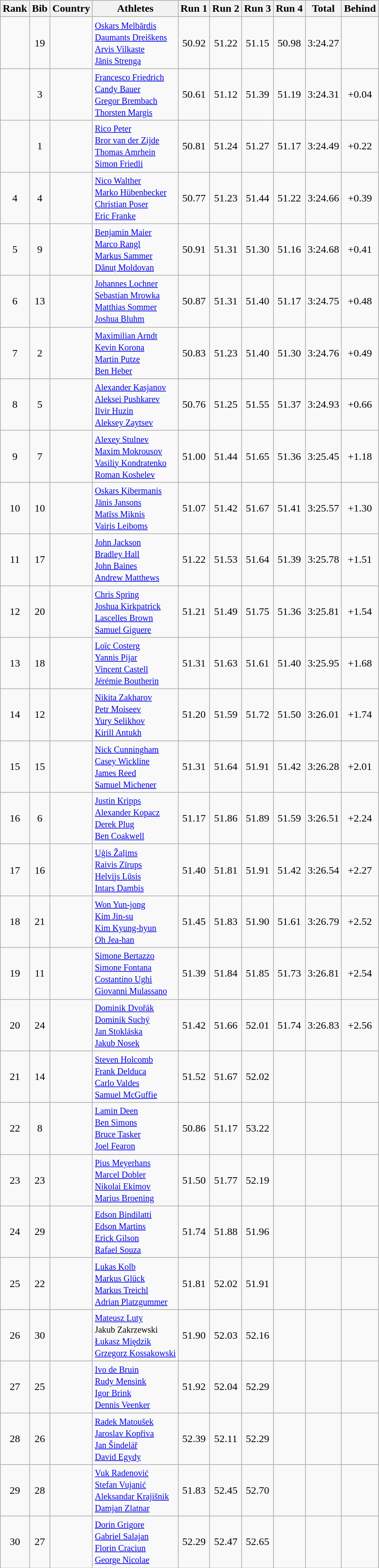<table class="wikitable sortable" style="text-align:center">
<tr>
<th>Rank</th>
<th>Bib</th>
<th>Country</th>
<th>Athletes</th>
<th>Run 1</th>
<th>Run 2</th>
<th>Run 3</th>
<th>Run 4</th>
<th>Total</th>
<th>Behind</th>
</tr>
<tr>
<td></td>
<td>19</td>
<td align=left></td>
<td align=left><small><a href='#'>Oskars Melbārdis</a><br><a href='#'>Daumants Dreiškens</a><br><a href='#'>Arvis Vilkaste</a><br><a href='#'>Jānis Strenga</a></small></td>
<td>50.92</td>
<td>51.22</td>
<td>51.15</td>
<td>50.98</td>
<td>3:24.27</td>
<td></td>
</tr>
<tr>
<td></td>
<td>3</td>
<td align=left></td>
<td align=left><small><a href='#'>Francesco Friedrich</a><br><a href='#'>Candy Bauer</a><br><a href='#'>Gregor Brembach</a><br><a href='#'>Thorsten Margis</a></small></td>
<td>50.61</td>
<td>51.12</td>
<td>51.39</td>
<td>51.19</td>
<td>3:24.31</td>
<td>+0.04</td>
</tr>
<tr>
<td></td>
<td>1</td>
<td align=left></td>
<td align=left><small><a href='#'>Rico Peter</a><br><a href='#'>Bror van der Zijde</a><br><a href='#'>Thomas Amrhein</a><br><a href='#'>Simon Friedli</a></small></td>
<td>50.81</td>
<td>51.24</td>
<td>51.27</td>
<td>51.17</td>
<td>3:24.49</td>
<td>+0.22</td>
</tr>
<tr>
<td>4</td>
<td>4</td>
<td align=left></td>
<td align=left><small><a href='#'>Nico Walther</a><br><a href='#'>Marko Hübenbecker</a><br><a href='#'>Christian Poser</a><br><a href='#'>Eric Franke</a></small></td>
<td>50.77</td>
<td>51.23</td>
<td>51.44</td>
<td>51.22</td>
<td>3:24.66</td>
<td>+0.39</td>
</tr>
<tr>
<td>5</td>
<td>9</td>
<td align=left></td>
<td align=left><small><a href='#'>Benjamin Maier</a><br><a href='#'>Marco Rangl</a><br><a href='#'>Markus Sammer</a><br><a href='#'>Dănuț Moldovan</a></small></td>
<td>50.91</td>
<td>51.31</td>
<td>51.30</td>
<td>51.16</td>
<td>3:24.68</td>
<td>+0.41</td>
</tr>
<tr>
<td>6</td>
<td>13</td>
<td align=left></td>
<td align=left><small><a href='#'>Johannes Lochner</a><br><a href='#'>Sebastian Mrowka</a><br><a href='#'>Matthias Sommer</a><br><a href='#'>Joshua Bluhm</a></small></td>
<td>50.87</td>
<td>51.31</td>
<td>51.40</td>
<td>51.17</td>
<td>3:24.75</td>
<td>+0.48</td>
</tr>
<tr>
<td>7</td>
<td>2</td>
<td align=left></td>
<td align=left><small><a href='#'>Maximilian Arndt</a><br><a href='#'>Kevin Korona</a><br><a href='#'>Martin Putze</a><br><a href='#'>Ben Heber</a></small></td>
<td>50.83</td>
<td>51.23</td>
<td>51.40</td>
<td>51.30</td>
<td>3:24.76</td>
<td>+0.49</td>
</tr>
<tr>
<td>8</td>
<td>5</td>
<td align=left></td>
<td align=left><small><a href='#'>Alexander Kasjanov</a><br><a href='#'>Aleksei Pushkarev</a><br><a href='#'>Ilvir Huzin</a><br><a href='#'>Aleksey Zaytsev</a></small></td>
<td>50.76</td>
<td>51.25</td>
<td>51.55</td>
<td>51.37</td>
<td>3:24.93</td>
<td>+0.66</td>
</tr>
<tr>
<td>9</td>
<td>7</td>
<td align=left></td>
<td align=left><small><a href='#'>Alexey Stulnev</a><br><a href='#'>Maxim Mokrousov</a><br><a href='#'>Vasiliy Kondratenko</a><br><a href='#'>Roman Koshelev</a></small></td>
<td>51.00</td>
<td>51.44</td>
<td>51.65</td>
<td>51.36</td>
<td>3:25.45</td>
<td>+1.18</td>
</tr>
<tr>
<td>10</td>
<td>10</td>
<td align=left></td>
<td align=left><small><a href='#'>Oskars Ķibermanis</a><br><a href='#'>Jānis Jansons</a><br><a href='#'>Matīss Miknis</a><br><a href='#'>Vairis Leiboms</a></small></td>
<td>51.07</td>
<td>51.42</td>
<td>51.67</td>
<td>51.41</td>
<td>3:25.57</td>
<td>+1.30</td>
</tr>
<tr>
<td>11</td>
<td>17</td>
<td align=left></td>
<td align=left><small><a href='#'>John Jackson</a><br><a href='#'>Bradley Hall</a><br><a href='#'>John Baines</a><br><a href='#'>Andrew Matthews</a></small></td>
<td>51.22</td>
<td>51.53</td>
<td>51.64</td>
<td>51.39</td>
<td>3:25.78</td>
<td>+1.51</td>
</tr>
<tr>
<td>12</td>
<td>20</td>
<td align=left></td>
<td align=left><small><a href='#'>Chris Spring</a><br><a href='#'>Joshua Kirkpatrick</a><br><a href='#'>Lascelles Brown</a><br><a href='#'>Samuel Giguere</a></small></td>
<td>51.21</td>
<td>51.49</td>
<td>51.75</td>
<td>51.36</td>
<td>3:25.81</td>
<td>+1.54</td>
</tr>
<tr>
<td>13</td>
<td>18</td>
<td align=left></td>
<td align=left><small><a href='#'>Loïc Costerg</a><br><a href='#'>Yannis Pijar</a><br><a href='#'>Vincent Castell</a><br><a href='#'>Jérémie Boutherin</a></small></td>
<td>51.31</td>
<td>51.63</td>
<td>51.61</td>
<td>51.40</td>
<td>3:25.95</td>
<td>+1.68</td>
</tr>
<tr>
<td>14</td>
<td>12</td>
<td align=left></td>
<td align=left><small><a href='#'>Nikita Zakharov</a><br><a href='#'>Petr Moiseev</a><br><a href='#'>Yury Selikhov</a><br><a href='#'>Kirill Antukh</a></small></td>
<td>51.20</td>
<td>51.59</td>
<td>51.72</td>
<td>51.50</td>
<td>3:26.01</td>
<td>+1.74</td>
</tr>
<tr>
<td>15</td>
<td>15</td>
<td align=left></td>
<td align=left><small><a href='#'>Nick Cunningham</a><br><a href='#'>Casey Wickline</a><br><a href='#'>James Reed</a><br><a href='#'>Samuel Michener</a></small></td>
<td>51.31</td>
<td>51.64</td>
<td>51.91</td>
<td>51.42</td>
<td>3:26.28</td>
<td>+2.01</td>
</tr>
<tr>
<td>16</td>
<td>6</td>
<td align=left></td>
<td align=left><small><a href='#'>Justin Kripps</a><br><a href='#'>Alexander Kopacz</a><br><a href='#'>Derek Plug</a><br><a href='#'>Ben Coakwell</a></small></td>
<td>51.17</td>
<td>51.86</td>
<td>51.89</td>
<td>51.59</td>
<td>3:26.51</td>
<td>+2.24</td>
</tr>
<tr>
<td>17</td>
<td>16</td>
<td align=left></td>
<td align=left><small><a href='#'>Uģis Žaļims</a><br><a href='#'>Raivis Zīrups</a><br><a href='#'>Helvijs Lūsis</a><br><a href='#'>Intars Dambis</a></small></td>
<td>51.40</td>
<td>51.81</td>
<td>51.91</td>
<td>51.42</td>
<td>3:26.54</td>
<td>+2.27</td>
</tr>
<tr>
<td>18</td>
<td>21</td>
<td align=left></td>
<td align=left><small><a href='#'>Won Yun-jong</a><br><a href='#'>Kim Jin-su</a><br><a href='#'>Kim Kyung-hyun</a><br><a href='#'>Oh Jea-han</a></small></td>
<td>51.45</td>
<td>51.83</td>
<td>51.90</td>
<td>51.61</td>
<td>3:26.79</td>
<td>+2.52</td>
</tr>
<tr>
<td>19</td>
<td>11</td>
<td align=left></td>
<td align=left><small><a href='#'>Simone Bertazzo</a><br><a href='#'>Simone Fontana</a><br><a href='#'>Costantino Ughi</a><br><a href='#'>Giovanni Mulassano</a></small></td>
<td>51.39</td>
<td>51.84</td>
<td>51.85</td>
<td>51.73</td>
<td>3:26.81</td>
<td>+2.54</td>
</tr>
<tr>
<td>20</td>
<td>24</td>
<td align=left></td>
<td align=left><small><a href='#'>Dominik Dvořák</a><br><a href='#'>Dominik Suchý</a><br><a href='#'>Jan Stokláska</a><br><a href='#'>Jakub Nosek</a></small></td>
<td>51.42</td>
<td>51.66</td>
<td>52.01</td>
<td>51.74</td>
<td>3:26.83</td>
<td>+2.56</td>
</tr>
<tr>
<td>21</td>
<td>14</td>
<td align=left></td>
<td align=left><small><a href='#'>Steven Holcomb</a><br><a href='#'>Frank Delduca</a><br><a href='#'>Carlo Valdes</a><br><a href='#'>Samuel McGuffie</a></small></td>
<td>51.52</td>
<td>51.67</td>
<td>52.02</td>
<td></td>
<td></td>
<td></td>
</tr>
<tr>
<td>22</td>
<td>8</td>
<td align=left></td>
<td align=left><small><a href='#'>Lamin Deen</a><br><a href='#'>Ben Simons</a><br><a href='#'>Bruce Tasker</a><br><a href='#'>Joel Fearon</a></small></td>
<td>50.86</td>
<td>51.17</td>
<td>53.22</td>
<td></td>
<td></td>
<td></td>
</tr>
<tr>
<td>23</td>
<td>23</td>
<td align=left></td>
<td align=left><small><a href='#'>Pius Meyerhans</a><br><a href='#'>Marcel Dobler</a><br><a href='#'>Nikolai Ekimov</a><br><a href='#'>Marius Broening</a></small></td>
<td>51.50</td>
<td>51.77</td>
<td>52.19</td>
<td></td>
<td></td>
<td></td>
</tr>
<tr>
<td>24</td>
<td>29</td>
<td align=left></td>
<td align=left><small><a href='#'>Edson Bindilatti</a><br><a href='#'>Edson Martins</a><br><a href='#'>Erick Gilson</a><br><a href='#'>Rafael Souza</a></small></td>
<td>51.74</td>
<td>51.88</td>
<td>51.96</td>
<td></td>
<td></td>
<td></td>
</tr>
<tr>
<td>25</td>
<td>22</td>
<td align=left></td>
<td align=left><small><a href='#'>Lukas Kolb</a><br><a href='#'>Markus Glück</a><br><a href='#'>Markus Treichl</a><br><a href='#'>Adrian Platzgummer</a></small></td>
<td>51.81</td>
<td>52.02</td>
<td>51.91</td>
<td></td>
<td></td>
<td></td>
</tr>
<tr>
<td>26</td>
<td>30</td>
<td align=left></td>
<td align=left><small><a href='#'>Mateusz Luty</a><br>Jakub Zakrzewski<br><a href='#'>Łukasz Międzik</a><br><a href='#'>Grzegorz Kossakowski</a></small></td>
<td>51.90</td>
<td>52.03</td>
<td>52.16</td>
<td></td>
<td></td>
<td></td>
</tr>
<tr>
<td>27</td>
<td>25</td>
<td align=left></td>
<td align=left><small><a href='#'>Ivo de Bruin</a><br><a href='#'>Rudy Mensink</a><br><a href='#'>Igor Brink</a><br><a href='#'>Dennis Veenker</a></small></td>
<td>51.92</td>
<td>52.04</td>
<td>52.29</td>
<td></td>
<td></td>
<td></td>
</tr>
<tr>
<td>28</td>
<td>26</td>
<td align=left></td>
<td align=left><small><a href='#'>Radek Matoušek</a><br><a href='#'>Jaroslav Kopřiva</a><br><a href='#'>Jan Šindelář</a><br><a href='#'>David Egydy</a></small></td>
<td>52.39</td>
<td>52.11</td>
<td>52.29</td>
<td></td>
<td></td>
<td></td>
</tr>
<tr>
<td>29</td>
<td>28</td>
<td align=left></td>
<td align=left><small><a href='#'>Vuk Radenović</a><br><a href='#'>Stefan Vujanić</a><br><a href='#'>Aleksandar Krajišnik</a><br><a href='#'>Damjan Zlatnar</a></small></td>
<td>51.83</td>
<td>52.45</td>
<td>52.70</td>
<td></td>
<td></td>
<td></td>
</tr>
<tr>
<td>30</td>
<td>27</td>
<td align=left></td>
<td align=left><small><a href='#'>Dorin Grigore</a><br><a href='#'>Gabriel Salajan</a><br><a href='#'>Florin Craciun</a><br><a href='#'>George Nicolae</a></small></td>
<td>52.29</td>
<td>52.47</td>
<td>52.65</td>
<td></td>
<td></td>
<td></td>
</tr>
</table>
